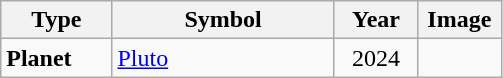<table class="wikitable">
<tr>
<th width="20%">Type</th>
<th width="40%">Symbol</th>
<th width="15%">Year</th>
<th width="15%">Image</th>
</tr>
<tr>
<td><strong>Planet</strong></td>
<td><a href='#'>Pluto</a></td>
<td align="center">2024</td>
<td align="center"></td>
</tr>
</table>
